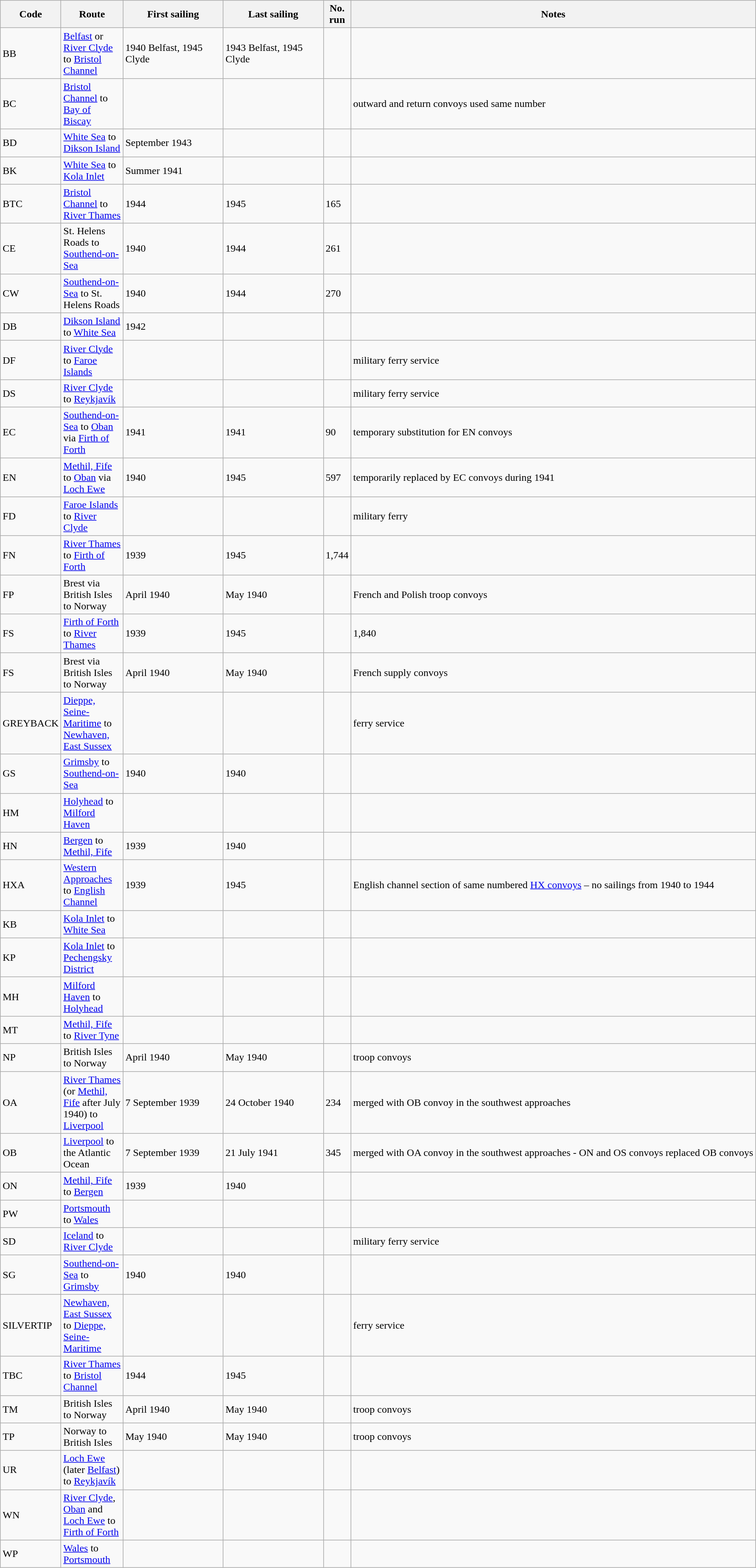<table class="wikitable">
<tr>
<th scope="col" width="80px">Code</th>
<th scope="col" width="90px">Route</th>
<th scope="col" width="150px">First sailing</th>
<th scope="col" width="150px">Last sailing</th>
<th scope="col" width="30px">No. run</th>
<th>Notes</th>
</tr>
<tr>
<td>BB</td>
<td><a href='#'>Belfast</a> or <a href='#'>River Clyde</a> to <a href='#'>Bristol Channel</a></td>
<td>1940 Belfast, 1945 Clyde</td>
<td>1943 Belfast, 1945 Clyde</td>
<td></td>
<td></td>
</tr>
<tr>
<td>BC</td>
<td><a href='#'>Bristol Channel</a> to <a href='#'>Bay of Biscay</a></td>
<td></td>
<td></td>
<td></td>
<td>outward and return convoys used same number</td>
</tr>
<tr>
<td>BD</td>
<td><a href='#'>White Sea</a> to <a href='#'>Dikson Island</a></td>
<td>September 1943</td>
<td></td>
<td></td>
<td></td>
</tr>
<tr>
<td>BK</td>
<td><a href='#'>White Sea</a> to <a href='#'>Kola Inlet</a></td>
<td>Summer 1941</td>
<td></td>
<td></td>
<td></td>
</tr>
<tr>
<td>BTC</td>
<td><a href='#'>Bristol Channel</a> to <a href='#'>River Thames</a></td>
<td>1944</td>
<td>1945</td>
<td>165</td>
<td></td>
</tr>
<tr>
<td>CE</td>
<td>St. Helens Roads to <a href='#'>Southend-on-Sea</a></td>
<td>1940</td>
<td>1944</td>
<td>261</td>
<td></td>
</tr>
<tr>
<td>CW</td>
<td><a href='#'>Southend-on-Sea</a> to St. Helens Roads</td>
<td>1940</td>
<td>1944</td>
<td>270</td>
<td></td>
</tr>
<tr>
<td>DB</td>
<td><a href='#'>Dikson Island</a> to <a href='#'>White Sea</a></td>
<td>1942</td>
<td></td>
<td></td>
<td></td>
</tr>
<tr>
<td>DF</td>
<td><a href='#'>River Clyde</a> to <a href='#'>Faroe Islands</a></td>
<td></td>
<td></td>
<td></td>
<td>military ferry service</td>
</tr>
<tr>
<td>DS</td>
<td><a href='#'>River Clyde</a> to <a href='#'>Reykjavík</a></td>
<td></td>
<td></td>
<td></td>
<td>military ferry service</td>
</tr>
<tr>
<td>EC</td>
<td><a href='#'>Southend-on-Sea</a> to <a href='#'>Oban</a> via <a href='#'>Firth of Forth</a></td>
<td>1941</td>
<td>1941</td>
<td>90</td>
<td>temporary substitution for EN convoys</td>
</tr>
<tr>
<td>EN</td>
<td><a href='#'>Methil, Fife</a> to <a href='#'>Oban</a> via <a href='#'>Loch Ewe</a></td>
<td>1940</td>
<td>1945</td>
<td>597</td>
<td>temporarily replaced by EC convoys during 1941</td>
</tr>
<tr>
<td>FD</td>
<td><a href='#'>Faroe Islands</a> to <a href='#'>River Clyde</a></td>
<td></td>
<td></td>
<td></td>
<td>military ferry</td>
</tr>
<tr>
<td>FN</td>
<td><a href='#'>River Thames</a> to <a href='#'>Firth of Forth</a></td>
<td>1939</td>
<td>1945</td>
<td>1,744</td>
<td></td>
</tr>
<tr>
<td>FP</td>
<td>Brest via British Isles to Norway</td>
<td>April 1940</td>
<td>May 1940</td>
<td></td>
<td>French and Polish troop convoys</td>
</tr>
<tr>
<td>FS</td>
<td><a href='#'>Firth of Forth</a> to <a href='#'>River Thames</a></td>
<td>1939</td>
<td>1945</td>
<td></td>
<td>1,840</td>
</tr>
<tr>
<td>FS</td>
<td>Brest via British Isles to Norway</td>
<td>April 1940</td>
<td>May 1940</td>
<td></td>
<td>French supply convoys</td>
</tr>
<tr>
<td>GREYBACK</td>
<td><a href='#'>Dieppe, Seine-Maritime</a> to <a href='#'>Newhaven, East Sussex</a></td>
<td></td>
<td></td>
<td></td>
<td>ferry service</td>
</tr>
<tr>
<td>GS</td>
<td><a href='#'>Grimsby</a> to <a href='#'>Southend-on-Sea</a></td>
<td>1940</td>
<td>1940</td>
<td></td>
<td></td>
</tr>
<tr>
<td>HM</td>
<td><a href='#'>Holyhead</a> to <a href='#'>Milford Haven</a></td>
<td></td>
<td></td>
<td></td>
<td></td>
</tr>
<tr>
<td>HN</td>
<td><a href='#'>Bergen</a> to <a href='#'>Methil, Fife</a></td>
<td>1939</td>
<td>1940</td>
<td></td>
<td></td>
</tr>
<tr>
<td>HXA</td>
<td><a href='#'>Western Approaches</a> to <a href='#'>English Channel</a></td>
<td>1939</td>
<td>1945</td>
<td></td>
<td>English channel section of same numbered <a href='#'>HX convoys</a> – no sailings from 1940 to 1944</td>
</tr>
<tr>
<td>KB</td>
<td><a href='#'>Kola Inlet</a> to <a href='#'>White Sea</a></td>
<td></td>
<td></td>
<td></td>
<td></td>
</tr>
<tr>
<td>KP</td>
<td><a href='#'>Kola Inlet</a> to <a href='#'>Pechengsky District</a></td>
<td></td>
<td></td>
<td></td>
<td></td>
</tr>
<tr>
<td>MH</td>
<td><a href='#'>Milford Haven</a> to <a href='#'>Holyhead</a></td>
<td></td>
<td></td>
<td></td>
<td></td>
</tr>
<tr>
<td>MT</td>
<td><a href='#'>Methil, Fife</a> to <a href='#'>River Tyne</a></td>
<td></td>
<td></td>
<td></td>
<td></td>
</tr>
<tr>
<td>NP</td>
<td>British Isles to Norway</td>
<td>April 1940</td>
<td>May 1940</td>
<td></td>
<td>troop convoys</td>
</tr>
<tr>
<td>OA</td>
<td><a href='#'>River Thames</a> (or <a href='#'>Methil, Fife</a> after July 1940) to <a href='#'>Liverpool</a></td>
<td>7 September 1939</td>
<td>24 October 1940</td>
<td>234</td>
<td>merged with OB convoy in the southwest approaches</td>
</tr>
<tr>
<td>OB</td>
<td><a href='#'>Liverpool</a> to the Atlantic Ocean</td>
<td>7 September 1939</td>
<td>21 July 1941</td>
<td>345</td>
<td>merged with OA convoy in the southwest approaches - ON and OS convoys replaced OB convoys</td>
</tr>
<tr>
<td>ON</td>
<td><a href='#'>Methil, Fife</a> to <a href='#'>Bergen</a></td>
<td>1939</td>
<td>1940</td>
<td></td>
<td></td>
</tr>
<tr>
<td>PW</td>
<td><a href='#'>Portsmouth</a> to <a href='#'>Wales</a></td>
<td></td>
<td></td>
<td></td>
<td></td>
</tr>
<tr>
<td>SD</td>
<td><a href='#'>Iceland</a> to <a href='#'>River Clyde</a></td>
<td></td>
<td></td>
<td></td>
<td>military ferry service</td>
</tr>
<tr>
<td>SG</td>
<td><a href='#'>Southend-on-Sea</a> to <a href='#'>Grimsby</a></td>
<td>1940</td>
<td>1940</td>
<td></td>
<td></td>
</tr>
<tr>
<td>SILVERTIP</td>
<td><a href='#'>Newhaven, East Sussex</a> to <a href='#'>Dieppe, Seine-Maritime</a></td>
<td></td>
<td></td>
<td></td>
<td>ferry service</td>
</tr>
<tr>
<td>TBC</td>
<td><a href='#'>River Thames</a> to <a href='#'>Bristol Channel</a></td>
<td>1944</td>
<td>1945</td>
<td></td>
<td></td>
</tr>
<tr>
<td>TM</td>
<td>British Isles to Norway</td>
<td>April 1940</td>
<td>May 1940</td>
<td></td>
<td>troop convoys</td>
</tr>
<tr>
<td>TP</td>
<td>Norway to British Isles</td>
<td>May 1940</td>
<td>May 1940</td>
<td></td>
<td>troop convoys</td>
</tr>
<tr>
<td>UR</td>
<td><a href='#'>Loch Ewe</a> (later <a href='#'>Belfast</a>) to <a href='#'>Reykjavík</a></td>
<td></td>
<td></td>
<td></td>
<td></td>
</tr>
<tr>
<td>WN</td>
<td><a href='#'>River Clyde</a>, <a href='#'>Oban</a> and <a href='#'>Loch Ewe</a> to <a href='#'>Firth of Forth</a></td>
<td></td>
<td></td>
<td></td>
<td></td>
</tr>
<tr>
<td>WP</td>
<td><a href='#'>Wales</a> to <a href='#'>Portsmouth</a></td>
<td></td>
<td></td>
<td></td>
<td></td>
</tr>
</table>
